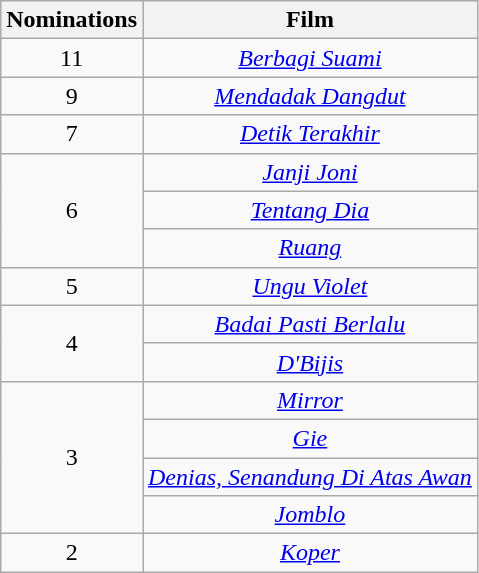<table class="wikitable">
<tr>
<th>Nominations</th>
<th>Film</th>
</tr>
<tr>
<td style="text-align:center">11</td>
<td style="text-align:center"><em><a href='#'>Berbagi Suami</a></em></td>
</tr>
<tr>
<td style="text-align:center">9</td>
<td style="text-align:center"><em><a href='#'>Mendadak Dangdut</a></em></td>
</tr>
<tr>
<td style="text-align:center">7</td>
<td style="text-align:center"><em><a href='#'>Detik Terakhir</a></em></td>
</tr>
<tr>
<td style="text-align:center" rowspan= "3">6</td>
<td style="text-align:center"><em><a href='#'>Janji Joni</a></em></td>
</tr>
<tr>
<td style="text-align:center"><em><a href='#'>Tentang Dia</a></em></td>
</tr>
<tr>
<td style="text-align:center"><em><a href='#'>Ruang</a></em></td>
</tr>
<tr>
<td style="text-align:center">5</td>
<td style="text-align:center"><em><a href='#'>Ungu Violet</a></em></td>
</tr>
<tr>
<td style="text-align:center" rowspan= "2">4</td>
<td style="text-align:center"><em><a href='#'>Badai Pasti Berlalu</a></em></td>
</tr>
<tr>
<td style="text-align:center"><em><a href='#'>D'Bijis</a></em></td>
</tr>
<tr>
<td style="text-align:center" rowspan= "4">3</td>
<td style="text-align:center"><em><a href='#'>Mirror</a></em></td>
</tr>
<tr>
<td style="text-align:center"><em><a href='#'>Gie</a></em></td>
</tr>
<tr>
<td style="text-align:center"><em><a href='#'>Denias, Senandung Di Atas Awan</a></em></td>
</tr>
<tr>
<td style="text-align:center"><em><a href='#'>Jomblo</a></em></td>
</tr>
<tr>
<td style="text-align:center">2</td>
<td style="text-align:center"><em><a href='#'>Koper</a></em></td>
</tr>
</table>
